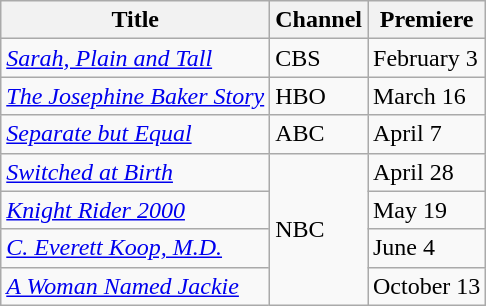<table class="wikitable sortable">
<tr>
<th>Title</th>
<th>Channel</th>
<th>Premiere</th>
</tr>
<tr>
<td><em><a href='#'>Sarah, Plain and Tall</a></em></td>
<td>CBS</td>
<td>February 3</td>
</tr>
<tr>
<td><em><a href='#'>The Josephine Baker Story</a></em></td>
<td>HBO</td>
<td>March 16</td>
</tr>
<tr>
<td><em><a href='#'>Separate but Equal</a></em></td>
<td>ABC</td>
<td>April 7</td>
</tr>
<tr>
<td><em><a href='#'>Switched at Birth</a></em></td>
<td rowspan="4">NBC</td>
<td>April 28</td>
</tr>
<tr>
<td><em><a href='#'>Knight Rider 2000</a></em></td>
<td>May 19</td>
</tr>
<tr>
<td><em><a href='#'>C. Everett Koop, M.D.</a></em></td>
<td>June 4</td>
</tr>
<tr>
<td><em><a href='#'>A Woman Named Jackie</a></em></td>
<td>October 13</td>
</tr>
</table>
